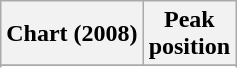<table class="wikitable sortable plainrowheaders">
<tr>
<th scope="col">Chart (2008)</th>
<th scope="col">Peak<br>position</th>
</tr>
<tr>
</tr>
<tr>
</tr>
<tr>
</tr>
</table>
